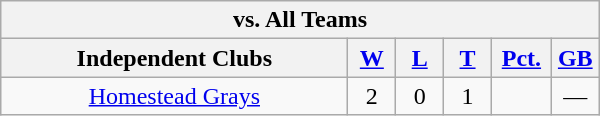<table class="wikitable" width="400em" style="text-align:center;">
<tr>
<th colspan="6">vs. All Teams</th>
</tr>
<tr>
<th width="58%">Independent Clubs</th>
<th width="8%"><a href='#'>W</a></th>
<th width="8%"><a href='#'>L</a></th>
<th width="8%"><a href='#'>T</a></th>
<th width="10%"><a href='#'>Pct.</a></th>
<th width="8%"><a href='#'>GB</a></th>
</tr>
<tr>
<td><a href='#'>Homestead Grays</a></td>
<td>2</td>
<td>0</td>
<td>1</td>
<td></td>
<td>—</td>
</tr>
</table>
